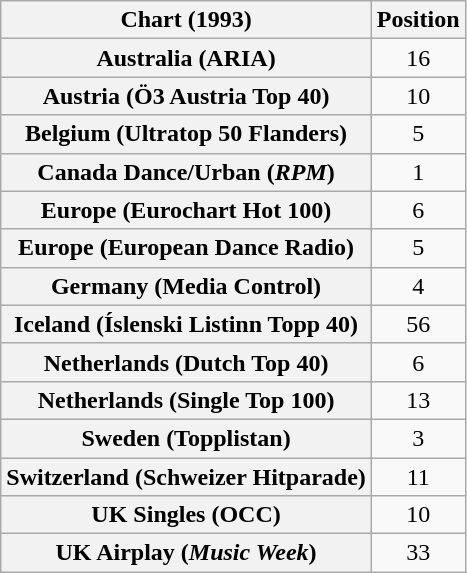<table class="wikitable sortable plainrowheaders" style="text-align:center">
<tr>
<th>Chart (1993)</th>
<th>Position</th>
</tr>
<tr>
<th scope="row">Australia (ARIA)</th>
<td>16</td>
</tr>
<tr>
<th scope="row">Austria (Ö3 Austria Top 40)</th>
<td>10</td>
</tr>
<tr>
<th scope="row">Belgium (Ultratop 50 Flanders)</th>
<td>5</td>
</tr>
<tr>
<th scope="row">Canada Dance/Urban (<em>RPM</em>)</th>
<td>1</td>
</tr>
<tr>
<th scope="row">Europe (Eurochart Hot 100)</th>
<td>6</td>
</tr>
<tr>
<th scope="row">Europe (European Dance Radio)</th>
<td>5</td>
</tr>
<tr>
<th scope="row">Germany (Media Control)</th>
<td>4</td>
</tr>
<tr>
<th scope="row">Iceland (Íslenski Listinn Topp 40)</th>
<td>56</td>
</tr>
<tr>
<th scope="row">Netherlands (Dutch Top 40)</th>
<td>6</td>
</tr>
<tr>
<th scope="row">Netherlands (Single Top 100)</th>
<td>13</td>
</tr>
<tr>
<th scope="row">Sweden (Topplistan)</th>
<td>3</td>
</tr>
<tr>
<th scope="row">Switzerland (Schweizer Hitparade)</th>
<td>11</td>
</tr>
<tr>
<th scope="row">UK Singles (OCC)</th>
<td>10</td>
</tr>
<tr>
<th scope="row">UK Airplay (<em>Music Week</em>)</th>
<td>33</td>
</tr>
</table>
